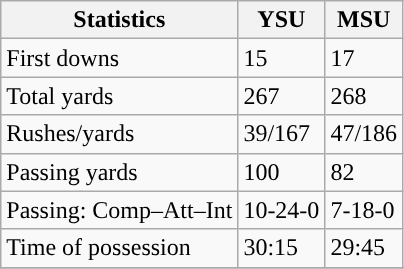<table class="wikitable" style="float: left;">
<tr>
<th>Statistics</th>
<th>YSU</th>
<th>MSU</th>
</tr>
<tr>
<td>First downs</td>
<td>15</td>
<td>17</td>
</tr>
<tr>
<td>Total yards</td>
<td>267</td>
<td>268</td>
</tr>
<tr>
<td>Rushes/yards</td>
<td>39/167</td>
<td>47/186</td>
</tr>
<tr>
<td>Passing yards</td>
<td>100</td>
<td>82</td>
</tr>
<tr>
<td>Passing: Comp–Att–Int</td>
<td>10-24-0</td>
<td>7-18-0</td>
</tr>
<tr>
<td>Time of possession</td>
<td>30:15</td>
<td>29:45</td>
</tr>
<tr>
</tr>
</table>
